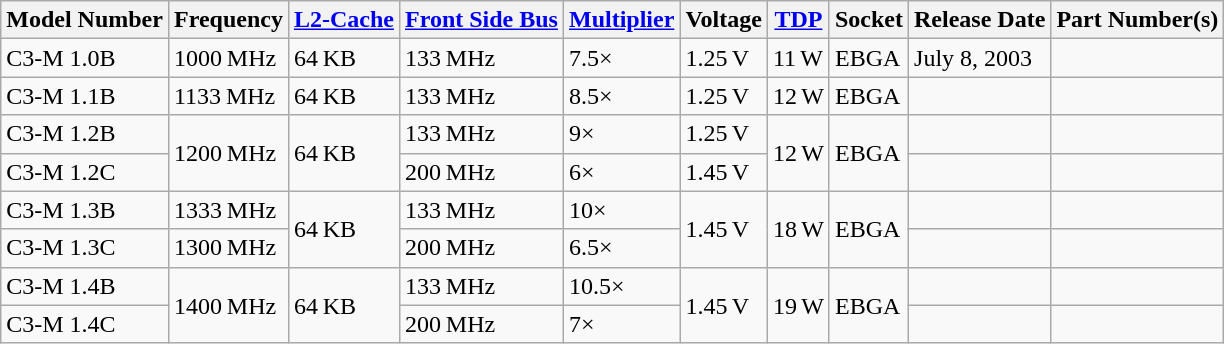<table class="wikitable">
<tr>
<th>Model Number</th>
<th>Frequency</th>
<th><a href='#'>L2-Cache</a></th>
<th><a href='#'>Front Side Bus</a></th>
<th><a href='#'>Multiplier</a></th>
<th>Voltage</th>
<th><a href='#'>TDP</a></th>
<th>Socket</th>
<th>Release Date</th>
<th>Part Number(s)</th>
</tr>
<tr>
<td>C3-M 1.0B</td>
<td>1000 MHz</td>
<td>64 KB</td>
<td>133 MHz</td>
<td>7.5×</td>
<td>1.25 V</td>
<td>11 W</td>
<td>EBGA</td>
<td>July 8, 2003</td>
<td></td>
</tr>
<tr>
<td>C3-M 1.1B</td>
<td>1133 MHz</td>
<td>64 KB</td>
<td>133 MHz</td>
<td>8.5×</td>
<td>1.25 V</td>
<td>12 W</td>
<td>EBGA</td>
<td></td>
<td></td>
</tr>
<tr>
<td>C3-M 1.2B</td>
<td rowspan=2>1200 MHz</td>
<td rowspan=2>64 KB</td>
<td>133 MHz</td>
<td>9×</td>
<td>1.25 V</td>
<td rowspan=2>12 W</td>
<td rowspan=2>EBGA</td>
<td></td>
<td></td>
</tr>
<tr>
<td>C3-M 1.2C</td>
<td>200 MHz</td>
<td>6×</td>
<td>1.45 V</td>
<td></td>
<td></td>
</tr>
<tr>
<td>C3-M 1.3B</td>
<td>1333 MHz</td>
<td rowspan=2>64 KB</td>
<td>133 MHz</td>
<td>10×</td>
<td rowspan=2>1.45 V</td>
<td rowspan=2>18 W</td>
<td rowspan=2>EBGA</td>
<td></td>
<td></td>
</tr>
<tr>
<td>C3-M 1.3C</td>
<td>1300 MHz</td>
<td>200 MHz</td>
<td>6.5×</td>
<td></td>
<td></td>
</tr>
<tr>
<td>C3-M 1.4B</td>
<td rowspan=2>1400 MHz</td>
<td rowspan=2>64 KB</td>
<td>133 MHz</td>
<td>10.5×</td>
<td rowspan=2>1.45 V</td>
<td rowspan=2>19 W</td>
<td rowspan=2>EBGA</td>
<td></td>
<td></td>
</tr>
<tr>
<td>C3-M 1.4C</td>
<td>200 MHz</td>
<td>7×</td>
<td></td>
<td></td>
</tr>
</table>
